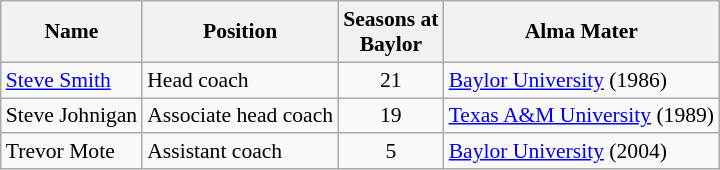<table class="wikitable" border="1" style="font-size:90%;">
<tr>
<th>Name</th>
<th>Position</th>
<th>Seasons at<br>Baylor</th>
<th>Alma Mater</th>
</tr>
<tr>
<td><a href='#'>Steve Smith</a></td>
<td>Head coach</td>
<td align=center>21</td>
<td><a href='#'>Baylor University</a> (1986)</td>
</tr>
<tr>
<td>Steve Johnigan</td>
<td>Associate head coach</td>
<td align=center>19</td>
<td><a href='#'>Texas A&M University</a> (1989)</td>
</tr>
<tr>
<td>Trevor Mote</td>
<td>Assistant coach</td>
<td align=center>5</td>
<td><a href='#'>Baylor University</a> (2004)</td>
</tr>
</table>
